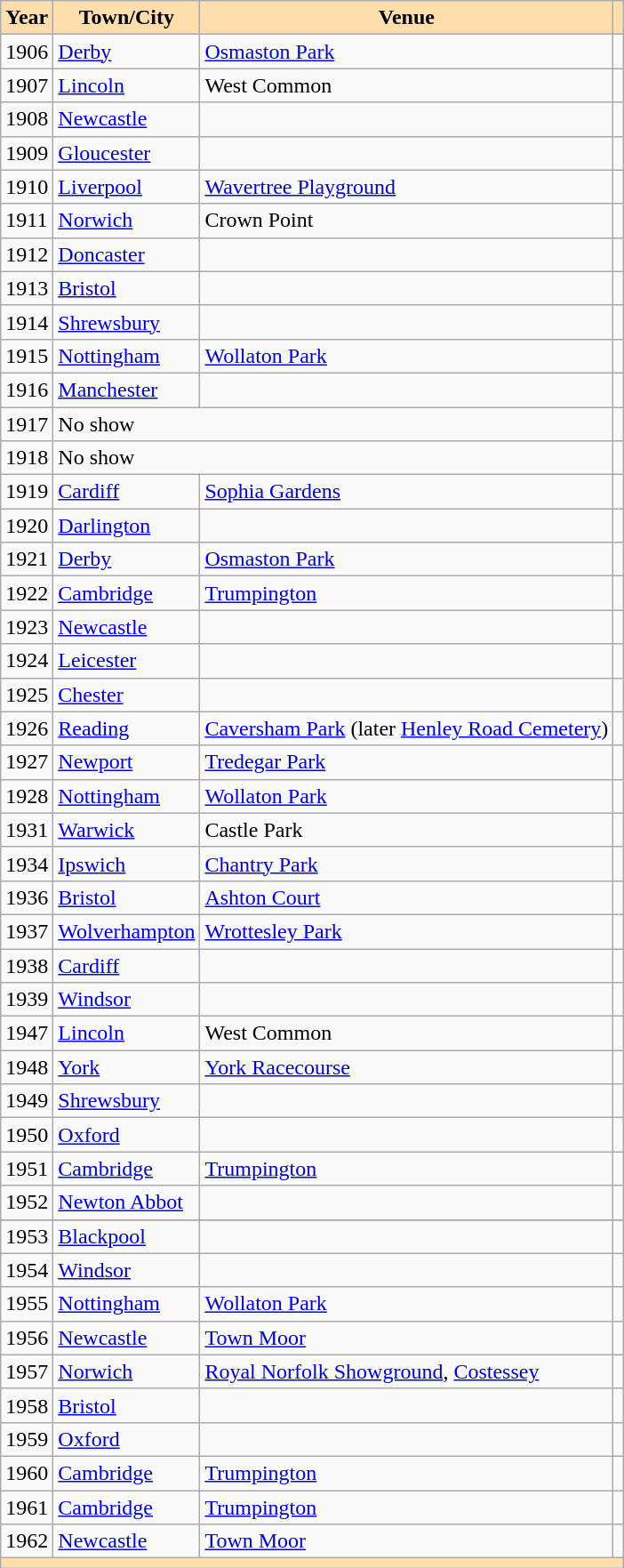<table class="wikitable">
<tr>
<th style="background:#ffdead;">Year</th>
<th style="background:#ffdead;">Town/City</th>
<th style="background:#ffdead;">Venue</th>
<th style="background:#ffdead;"></th>
</tr>
<tr>
<td>1906</td>
<td><a href='#'>Derby</a></td>
<td><a href='#'>Osmaston Park</a></td>
<td></td>
</tr>
<tr>
<td>1907</td>
<td><a href='#'>Lincoln</a></td>
<td>West Common</td>
<td></td>
</tr>
<tr>
<td>1908</td>
<td><a href='#'>Newcastle</a></td>
<td></td>
<td></td>
</tr>
<tr>
<td>1909</td>
<td><a href='#'>Gloucester</a></td>
<td></td>
<td></td>
</tr>
<tr>
<td>1910</td>
<td><a href='#'>Liverpool</a></td>
<td><a href='#'>Wavertree Playground</a></td>
<td></td>
</tr>
<tr>
<td>1911</td>
<td><a href='#'>Norwich</a></td>
<td>Crown Point</td>
<td></td>
</tr>
<tr>
<td>1912</td>
<td><a href='#'>Doncaster</a></td>
<td></td>
<td></td>
</tr>
<tr>
<td>1913</td>
<td><a href='#'>Bristol</a></td>
<td></td>
<td></td>
</tr>
<tr>
<td>1914</td>
<td><a href='#'>Shrewsbury</a></td>
<td></td>
<td></td>
</tr>
<tr>
<td>1915</td>
<td><a href='#'>Nottingham</a></td>
<td><a href='#'>Wollaton Park</a></td>
<td></td>
</tr>
<tr>
<td>1916</td>
<td><a href='#'>Manchester</a></td>
<td></td>
<td></td>
</tr>
<tr>
<td>1917</td>
<td colspan=2>No show</td>
<td></td>
</tr>
<tr>
<td>1918</td>
<td colspan=2>No show</td>
<td></td>
</tr>
<tr>
<td>1919</td>
<td><a href='#'>Cardiff</a></td>
<td><a href='#'>Sophia Gardens</a></td>
<td></td>
</tr>
<tr>
<td>1920</td>
<td><a href='#'>Darlington</a></td>
<td></td>
<td></td>
</tr>
<tr>
<td>1921</td>
<td><a href='#'>Derby</a></td>
<td><a href='#'>Osmaston Park</a></td>
<td></td>
</tr>
<tr>
<td>1922</td>
<td><a href='#'>Cambridge</a></td>
<td><a href='#'>Trumpington</a></td>
<td></td>
</tr>
<tr>
<td>1923</td>
<td><a href='#'>Newcastle</a></td>
<td></td>
<td></td>
</tr>
<tr>
<td>1924</td>
<td><a href='#'>Leicester</a></td>
<td></td>
<td></td>
</tr>
<tr>
<td>1925</td>
<td><a href='#'>Chester</a></td>
<td></td>
<td></td>
</tr>
<tr>
<td>1926</td>
<td><a href='#'>Reading</a></td>
<td><a href='#'>Caversham Park</a> (later <a href='#'>Henley Road Cemetery</a>)</td>
<td></td>
</tr>
<tr>
<td>1927</td>
<td><a href='#'>Newport</a></td>
<td><a href='#'>Tredegar Park</a></td>
<td></td>
</tr>
<tr>
<td>1928</td>
<td><a href='#'>Nottingham</a></td>
<td><a href='#'>Wollaton Park</a></td>
<td></td>
</tr>
<tr>
<td>1931</td>
<td><a href='#'>Warwick</a></td>
<td>Castle Park</td>
<td></td>
</tr>
<tr>
<td>1934</td>
<td><a href='#'>Ipswich</a></td>
<td><a href='#'>Chantry Park</a></td>
<td></td>
</tr>
<tr>
<td>1936</td>
<td><a href='#'>Bristol</a></td>
<td><a href='#'>Ashton Court</a></td>
<td></td>
</tr>
<tr>
<td>1937</td>
<td><a href='#'>Wolverhampton</a></td>
<td><a href='#'>Wrottesley Park</a></td>
<td></td>
</tr>
<tr>
<td>1938</td>
<td><a href='#'>Cardiff</a></td>
<td></td>
<td></td>
</tr>
<tr>
<td>1939</td>
<td><a href='#'>Windsor</a></td>
<td></td>
<td></td>
</tr>
<tr>
<td>1947</td>
<td><a href='#'>Lincoln</a></td>
<td>West Common</td>
<td></td>
</tr>
<tr>
<td>1948</td>
<td><a href='#'>York</a></td>
<td><a href='#'>York Racecourse</a></td>
<td></td>
</tr>
<tr>
<td>1949</td>
<td><a href='#'>Shrewsbury</a></td>
<td></td>
<td></td>
</tr>
<tr>
<td>1950</td>
<td><a href='#'>Oxford</a></td>
<td></td>
<td></td>
</tr>
<tr>
<td>1951</td>
<td><a href='#'>Cambridge</a></td>
<td><a href='#'>Trumpington</a></td>
<td></td>
</tr>
<tr>
<td>1952</td>
<td><a href='#'>Newton Abbot</a></td>
<td></td>
<td></td>
</tr>
<tr>
</tr>
<tr>
<td>1953</td>
<td><a href='#'>Blackpool</a></td>
<td></td>
<td></td>
</tr>
<tr>
<td>1954</td>
<td><a href='#'>Windsor</a></td>
<td></td>
<td></td>
</tr>
<tr>
<td>1955</td>
<td><a href='#'>Nottingham</a></td>
<td><a href='#'>Wollaton Park</a></td>
<td></td>
</tr>
<tr>
<td>1956</td>
<td><a href='#'>Newcastle</a></td>
<td><a href='#'>Town Moor</a></td>
<td></td>
</tr>
<tr>
<td>1957</td>
<td><a href='#'>Norwich</a></td>
<td><a href='#'>Royal Norfolk Showground</a>, <a href='#'>Costessey</a></td>
<td></td>
</tr>
<tr>
<td>1958</td>
<td><a href='#'>Bristol</a></td>
<td></td>
<td></td>
</tr>
<tr>
<td>1959</td>
<td><a href='#'>Oxford</a></td>
<td></td>
<td></td>
</tr>
<tr>
<td>1960</td>
<td><a href='#'>Cambridge</a></td>
<td><a href='#'>Trumpington</a></td>
<td></td>
</tr>
<tr>
<td>1961</td>
<td><a href='#'>Cambridge</a></td>
<td><a href='#'>Trumpington</a></td>
<td></td>
</tr>
<tr>
<td>1962</td>
<td><a href='#'>Newcastle</a></td>
<td><a href='#'>Town Moor</a></td>
<td></td>
</tr>
<tr>
<td colspan=4 style="background:#ffdead;"></td>
</tr>
</table>
